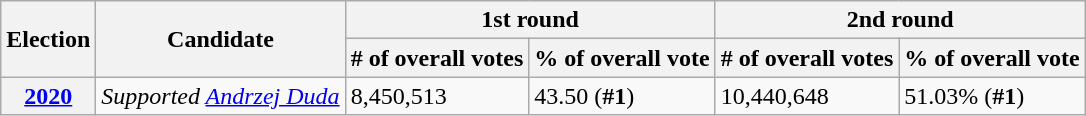<table class="wikitable">
<tr>
<th rowspan="2">Election</th>
<th rowspan="2">Candidate</th>
<th colspan="2">1st round</th>
<th colspan="2">2nd round</th>
</tr>
<tr>
<th># of overall votes</th>
<th>% of overall vote</th>
<th># of overall votes</th>
<th>% of overall vote</th>
</tr>
<tr>
<th><a href='#'>2020</a></th>
<td><em>Supported <a href='#'>Andrzej Duda</a></em></td>
<td>8,450,513</td>
<td>43.50 (<strong>#1</strong>)</td>
<td>10,440,648</td>
<td>51.03% (<strong>#1</strong>)</td>
</tr>
</table>
